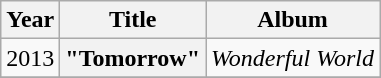<table class="wikitable plainrowheaders" style="text-align:center;">
<tr>
<th scope="col">Year</th>
<th scope="col">Title</th>
<th scope="col">Album</th>
</tr>
<tr>
<td>2013</td>
<th scope="row">"Tomorrow"</th>
<td><em>Wonderful World</em></td>
</tr>
<tr>
</tr>
</table>
